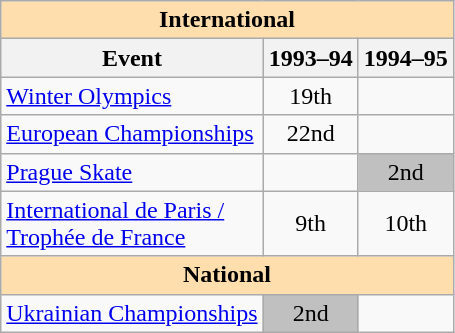<table class="wikitable" style="text-align:center">
<tr>
<th style="background-color: #ffdead; " colspan=3 align=center>International</th>
</tr>
<tr>
<th>Event</th>
<th>1993–94</th>
<th>1994–95</th>
</tr>
<tr>
<td align=left><a href='#'>Winter Olympics</a></td>
<td>19th</td>
<td></td>
</tr>
<tr>
<td align=left><a href='#'>European Championships</a></td>
<td>22nd</td>
<td></td>
</tr>
<tr>
<td align=left><a href='#'>Prague Skate</a></td>
<td></td>
<td bgcolor=silver>2nd</td>
</tr>
<tr>
<td align=left><a href='#'>International de Paris /<br>Trophée de France</a></td>
<td>9th</td>
<td>10th</td>
</tr>
<tr>
<th style="background-color: #ffdead; " colspan=3 align=center>National</th>
</tr>
<tr>
<td align=left><a href='#'>Ukrainian Championships</a></td>
<td bgcolor=silver>2nd</td>
<td></td>
</tr>
</table>
